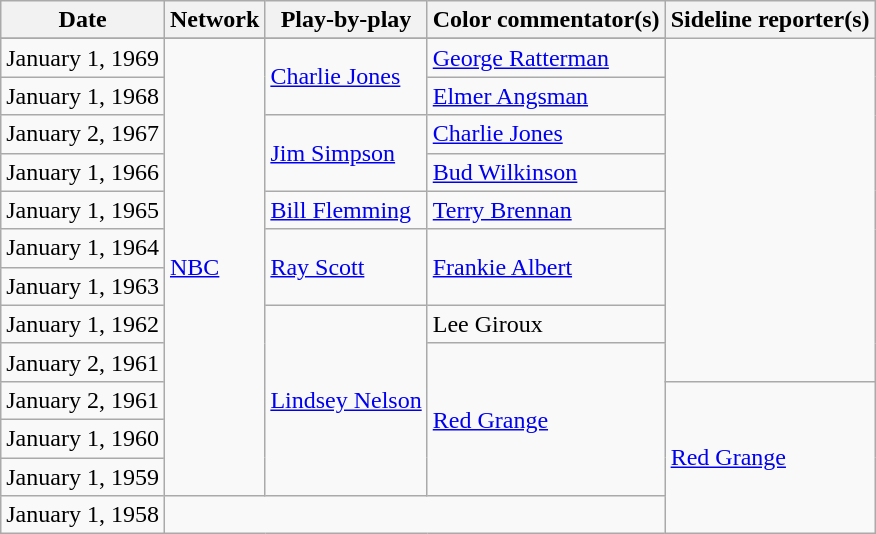<table class="wikitable">
<tr>
<th>Date</th>
<th>Network</th>
<th>Play-by-play</th>
<th>Color commentator(s)</th>
<th>Sideline reporter(s)</th>
</tr>
<tr>
</tr>
<tr>
<td>January 1, 1969</td>
<td rowspan=12><a href='#'>NBC</a></td>
<td rowspan=2><a href='#'>Charlie Jones</a></td>
<td><a href='#'>George Ratterman</a></td>
</tr>
<tr>
<td>January 1, 1968</td>
<td><a href='#'>Elmer Angsman</a></td>
</tr>
<tr>
<td>January 2, 1967</td>
<td rowspan=2><a href='#'>Jim Simpson</a></td>
<td><a href='#'>Charlie Jones</a></td>
</tr>
<tr>
<td>January 1, 1966</td>
<td><a href='#'>Bud Wilkinson</a></td>
</tr>
<tr>
<td>January 1, 1965</td>
<td><a href='#'>Bill Flemming</a></td>
<td><a href='#'>Terry Brennan</a></td>
</tr>
<tr>
<td>January 1, 1964</td>
<td rowspan=2><a href='#'>Ray Scott</a></td>
<td rowspan=2><a href='#'>Frankie Albert</a></td>
</tr>
<tr>
<td>January 1, 1963</td>
</tr>
<tr>
<td>January 1, 1962</td>
<td rowspan=5><a href='#'>Lindsey Nelson</a></td>
<td>Lee Giroux</td>
</tr>
<tr>
<td>January 2, 1961</td>
<td rowspan=4><a href='#'>Red Grange</a></td>
</tr>
<tr>
<td>January 2, 1961</td>
<td rowspan=4><a href='#'>Red Grange</a></td>
</tr>
<tr>
<td>January 1, 1960</td>
</tr>
<tr>
<td>January 1, 1959</td>
</tr>
<tr>
<td>January 1, 1958</td>
</tr>
</table>
